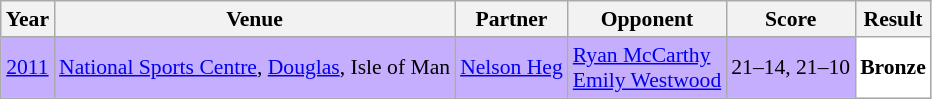<table class="sortable wikitable" style="font-size: 90%;">
<tr>
<th>Year</th>
<th>Venue</th>
<th>Partner</th>
<th>Opponent</th>
<th>Score</th>
<th>Result</th>
</tr>
<tr style="background:#C6AEFF">
<td align="center"><a href='#'>2011</a></td>
<td align="left"><a href='#'>National Sports Centre</a>, <a href='#'>Douglas</a>, Isle of Man</td>
<td align="left"> <a href='#'>Nelson Heg</a></td>
<td align="left"> <a href='#'>Ryan McCarthy</a><br> <a href='#'>Emily Westwood</a></td>
<td align="left">21–14, 21–10</td>
<td style="text-align:left; background:white"> <strong>Bronze</strong></td>
</tr>
</table>
